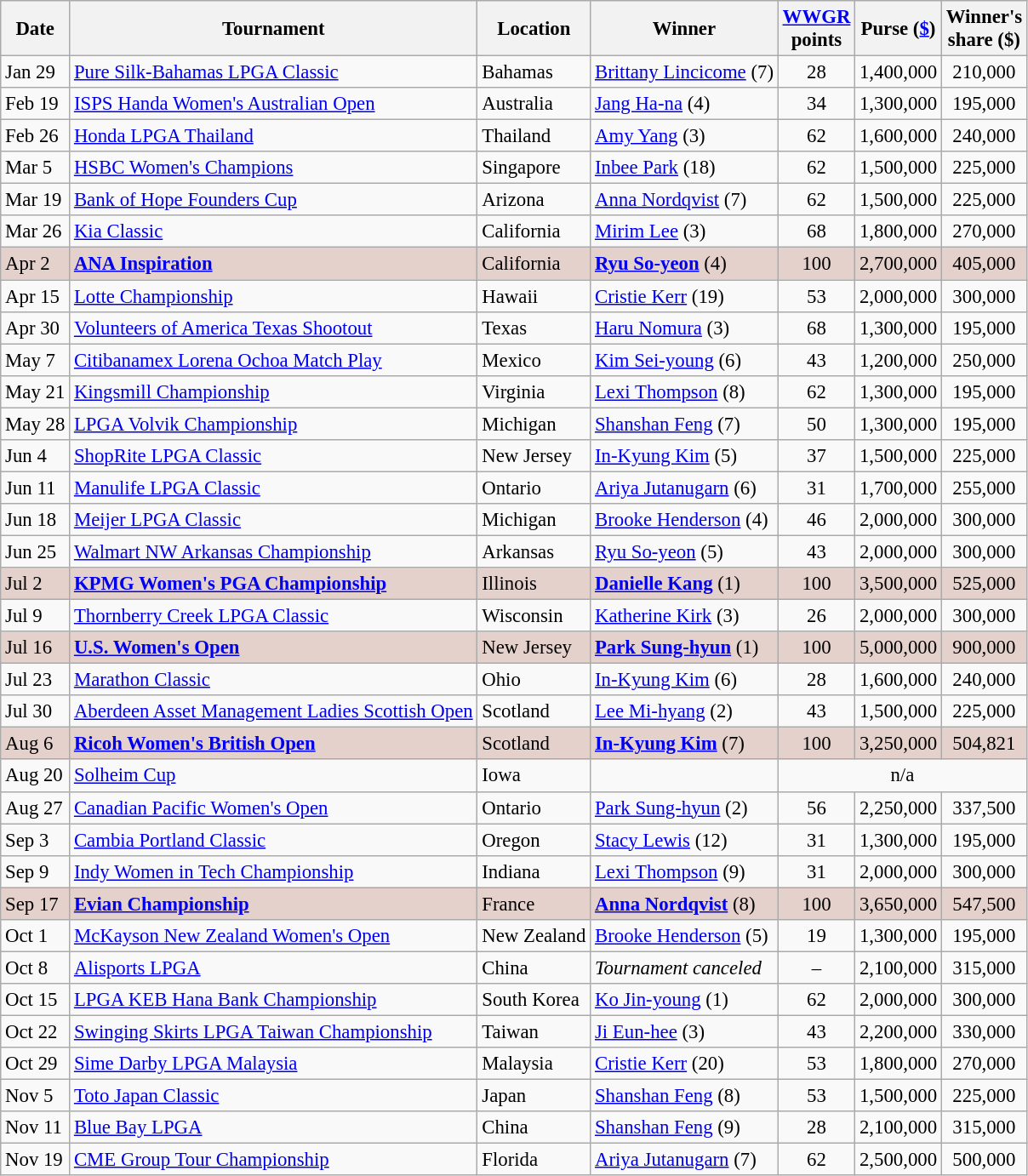<table class="wikitable sortable" style="font-size:95%;">
<tr>
<th>Date</th>
<th>Tournament</th>
<th>Location</th>
<th>Winner</th>
<th><a href='#'>WWGR</a><br>points</th>
<th>Purse (<a href='#'>$</a>)</th>
<th>Winner's<br>share ($)</th>
</tr>
<tr>
<td>Jan 29</td>
<td><a href='#'>Pure Silk-Bahamas LPGA Classic</a></td>
<td>Bahamas</td>
<td> <a href='#'>Brittany Lincicome</a> (7)</td>
<td align=center>28</td>
<td align=center>1,400,000</td>
<td align=center>210,000</td>
</tr>
<tr>
<td>Feb 19</td>
<td><a href='#'>ISPS Handa Women's Australian Open</a></td>
<td>Australia</td>
<td> <a href='#'>Jang Ha-na</a> (4)</td>
<td align=center>34</td>
<td align=center>1,300,000</td>
<td align=center>195,000</td>
</tr>
<tr>
<td>Feb 26</td>
<td><a href='#'>Honda LPGA Thailand</a></td>
<td>Thailand</td>
<td> <a href='#'>Amy Yang</a> (3)</td>
<td align=center>62</td>
<td align=center>1,600,000</td>
<td align=center>240,000</td>
</tr>
<tr>
<td>Mar 5</td>
<td><a href='#'>HSBC Women's Champions</a></td>
<td>Singapore</td>
<td> <a href='#'>Inbee Park</a> (18)</td>
<td align=center>62</td>
<td align=center>1,500,000</td>
<td align=center>225,000</td>
</tr>
<tr>
<td>Mar 19</td>
<td><a href='#'>Bank of Hope Founders Cup</a></td>
<td>Arizona</td>
<td> <a href='#'>Anna Nordqvist</a> (7)</td>
<td align=center>62</td>
<td align=center>1,500,000</td>
<td align=center>225,000</td>
</tr>
<tr>
<td>Mar 26</td>
<td><a href='#'>Kia Classic</a></td>
<td>California</td>
<td> <a href='#'>Mirim Lee</a> (3)</td>
<td align=center>68</td>
<td align=center>1,800,000</td>
<td align=center>270,000</td>
</tr>
<tr style="background:#e5d1cb;">
<td>Apr 2</td>
<td><strong><a href='#'>ANA Inspiration</a></strong></td>
<td>California</td>
<td> <strong><a href='#'>Ryu So-yeon</a></strong> (4)</td>
<td align=center>100</td>
<td align=center>2,700,000</td>
<td align=center>405,000</td>
</tr>
<tr>
<td>Apr 15</td>
<td><a href='#'>Lotte Championship</a></td>
<td>Hawaii</td>
<td> <a href='#'>Cristie Kerr</a> (19)</td>
<td align=center>53</td>
<td align=center>2,000,000</td>
<td align=center>300,000</td>
</tr>
<tr>
<td>Apr 30</td>
<td><a href='#'>Volunteers of America Texas Shootout</a></td>
<td>Texas</td>
<td> <a href='#'>Haru Nomura</a> (3)</td>
<td align=center>68</td>
<td align=center>1,300,000</td>
<td align=center>195,000</td>
</tr>
<tr>
<td>May 7</td>
<td><a href='#'>Citibanamex Lorena Ochoa Match Play</a></td>
<td>Mexico</td>
<td> <a href='#'>Kim Sei-young</a> (6)</td>
<td align=center>43</td>
<td align=center>1,200,000</td>
<td align=center>250,000</td>
</tr>
<tr>
<td>May 21</td>
<td><a href='#'>Kingsmill Championship</a></td>
<td>Virginia</td>
<td> <a href='#'>Lexi Thompson</a> (8)</td>
<td align=center>62</td>
<td align=center>1,300,000</td>
<td align=center>195,000</td>
</tr>
<tr>
<td>May 28</td>
<td><a href='#'>LPGA Volvik Championship</a></td>
<td>Michigan</td>
<td> <a href='#'>Shanshan Feng</a> (7)</td>
<td align=center>50</td>
<td align=center>1,300,000</td>
<td align=center>195,000</td>
</tr>
<tr>
<td>Jun 4</td>
<td><a href='#'>ShopRite LPGA Classic</a></td>
<td>New Jersey</td>
<td> <a href='#'>In-Kyung Kim</a> (5)</td>
<td align=center>37</td>
<td align=center>1,500,000</td>
<td align=center>225,000</td>
</tr>
<tr>
<td>Jun 11</td>
<td><a href='#'>Manulife LPGA Classic</a></td>
<td>Ontario</td>
<td> <a href='#'>Ariya Jutanugarn</a> (6)</td>
<td align=center>31</td>
<td align=center>1,700,000</td>
<td align=center>255,000</td>
</tr>
<tr>
<td>Jun 18</td>
<td><a href='#'>Meijer LPGA Classic</a></td>
<td>Michigan</td>
<td> <a href='#'>Brooke Henderson</a> (4)</td>
<td align=center>46</td>
<td align=center>2,000,000</td>
<td align=center>300,000</td>
</tr>
<tr>
<td>Jun 25</td>
<td><a href='#'>Walmart NW Arkansas Championship</a></td>
<td>Arkansas</td>
<td> <a href='#'>Ryu So-yeon</a> (5)</td>
<td align=center>43</td>
<td align=center>2,000,000</td>
<td align=center>300,000</td>
</tr>
<tr style="background:#e5d1cb;">
<td>Jul 2</td>
<td><strong><a href='#'>KPMG Women's PGA Championship</a></strong></td>
<td>Illinois</td>
<td> <strong><a href='#'>Danielle Kang</a></strong> (1)</td>
<td align=center>100</td>
<td align=center>3,500,000</td>
<td align=center>525,000</td>
</tr>
<tr>
<td>Jul 9</td>
<td><a href='#'>Thornberry Creek LPGA Classic</a></td>
<td>Wisconsin</td>
<td> <a href='#'>Katherine Kirk</a> (3)</td>
<td align=center>26</td>
<td align=center>2,000,000</td>
<td align=center>300,000</td>
</tr>
<tr style="background:#e5d1cb;">
<td>Jul 16</td>
<td><strong><a href='#'>U.S. Women's Open</a></strong></td>
<td>New Jersey</td>
<td> <strong><a href='#'>Park Sung-hyun</a></strong> (1)</td>
<td align=center>100</td>
<td align=center>5,000,000</td>
<td align=center>900,000</td>
</tr>
<tr>
<td>Jul 23</td>
<td><a href='#'>Marathon Classic</a></td>
<td>Ohio</td>
<td> <a href='#'>In-Kyung Kim</a> (6)</td>
<td align=center>28</td>
<td align=center>1,600,000</td>
<td align=center>240,000</td>
</tr>
<tr>
<td>Jul 30</td>
<td><a href='#'>Aberdeen Asset Management Ladies Scottish Open</a></td>
<td>Scotland</td>
<td> <a href='#'>Lee Mi-hyang</a> (2)</td>
<td align=center>43</td>
<td align=center>1,500,000</td>
<td align=center>225,000</td>
</tr>
<tr style="background:#e5d1cb;">
<td>Aug 6</td>
<td><strong><a href='#'>Ricoh Women's British Open</a></strong></td>
<td>Scotland</td>
<td> <strong><a href='#'>In-Kyung Kim</a></strong> (7)</td>
<td align=center>100</td>
<td align=center>3,250,000</td>
<td align=center>504,821</td>
</tr>
<tr>
<td>Aug 20</td>
<td><a href='#'>Solheim Cup</a></td>
<td>Iowa</td>
<td></td>
<td align=center colspan=3>n/a</td>
</tr>
<tr>
<td>Aug 27</td>
<td><a href='#'>Canadian Pacific Women's Open</a></td>
<td>Ontario</td>
<td> <a href='#'>Park Sung-hyun</a> (2)</td>
<td align=center>56</td>
<td align=center>2,250,000</td>
<td align=center>337,500</td>
</tr>
<tr>
<td>Sep 3</td>
<td><a href='#'>Cambia Portland Classic</a></td>
<td>Oregon</td>
<td> <a href='#'>Stacy Lewis</a> (12)</td>
<td align=center>31</td>
<td align=center>1,300,000</td>
<td align=center>195,000</td>
</tr>
<tr>
<td>Sep 9</td>
<td><a href='#'>Indy Women in Tech Championship</a></td>
<td>Indiana</td>
<td> <a href='#'>Lexi Thompson</a> (9)</td>
<td align=center>31</td>
<td align=center>2,000,000</td>
<td align=center>300,000</td>
</tr>
<tr style="background:#e5d1cb;">
<td>Sep 17</td>
<td><strong><a href='#'>Evian Championship</a></strong></td>
<td>France</td>
<td> <strong><a href='#'>Anna Nordqvist</a></strong> (8)</td>
<td align=center>100</td>
<td align=center>3,650,000</td>
<td align=center>547,500</td>
</tr>
<tr>
<td>Oct 1</td>
<td><a href='#'>McKayson New Zealand Women's Open</a></td>
<td>New Zealand</td>
<td> <a href='#'>Brooke Henderson</a> (5)</td>
<td align=center>19</td>
<td align=center>1,300,000</td>
<td align=center>195,000</td>
</tr>
<tr>
<td>Oct 8</td>
<td><a href='#'>Alisports LPGA</a></td>
<td>China</td>
<td><em>Tournament canceled</em></td>
<td align=center>–</td>
<td align=center>2,100,000</td>
<td align=center>315,000</td>
</tr>
<tr>
<td>Oct 15</td>
<td><a href='#'>LPGA KEB Hana Bank Championship</a></td>
<td>South Korea</td>
<td> <a href='#'>Ko Jin-young</a> (1)</td>
<td align=center>62</td>
<td align=center>2,000,000</td>
<td align=center>300,000</td>
</tr>
<tr>
<td>Oct 22</td>
<td><a href='#'>Swinging Skirts LPGA Taiwan Championship</a></td>
<td>Taiwan</td>
<td> <a href='#'>Ji Eun-hee</a> (3)</td>
<td align=center>43</td>
<td align=center>2,200,000</td>
<td align=center>330,000</td>
</tr>
<tr>
<td>Oct 29</td>
<td><a href='#'>Sime Darby LPGA Malaysia</a></td>
<td>Malaysia</td>
<td> <a href='#'>Cristie Kerr</a> (20)</td>
<td align=center>53</td>
<td align=center>1,800,000</td>
<td align=center>270,000</td>
</tr>
<tr>
<td>Nov 5</td>
<td><a href='#'>Toto Japan Classic</a></td>
<td>Japan</td>
<td> <a href='#'>Shanshan Feng</a> (8)</td>
<td align=center>53</td>
<td align=center>1,500,000</td>
<td align=center>225,000</td>
</tr>
<tr>
<td>Nov 11</td>
<td><a href='#'>Blue Bay LPGA</a></td>
<td>China</td>
<td> <a href='#'>Shanshan Feng</a> (9)</td>
<td align=center>28</td>
<td align=center>2,100,000</td>
<td align=center>315,000</td>
</tr>
<tr>
<td>Nov 19</td>
<td><a href='#'>CME Group Tour Championship</a></td>
<td>Florida</td>
<td> <a href='#'>Ariya Jutanugarn</a> (7)</td>
<td align=center>62</td>
<td align=center>2,500,000</td>
<td align=center>500,000</td>
</tr>
</table>
